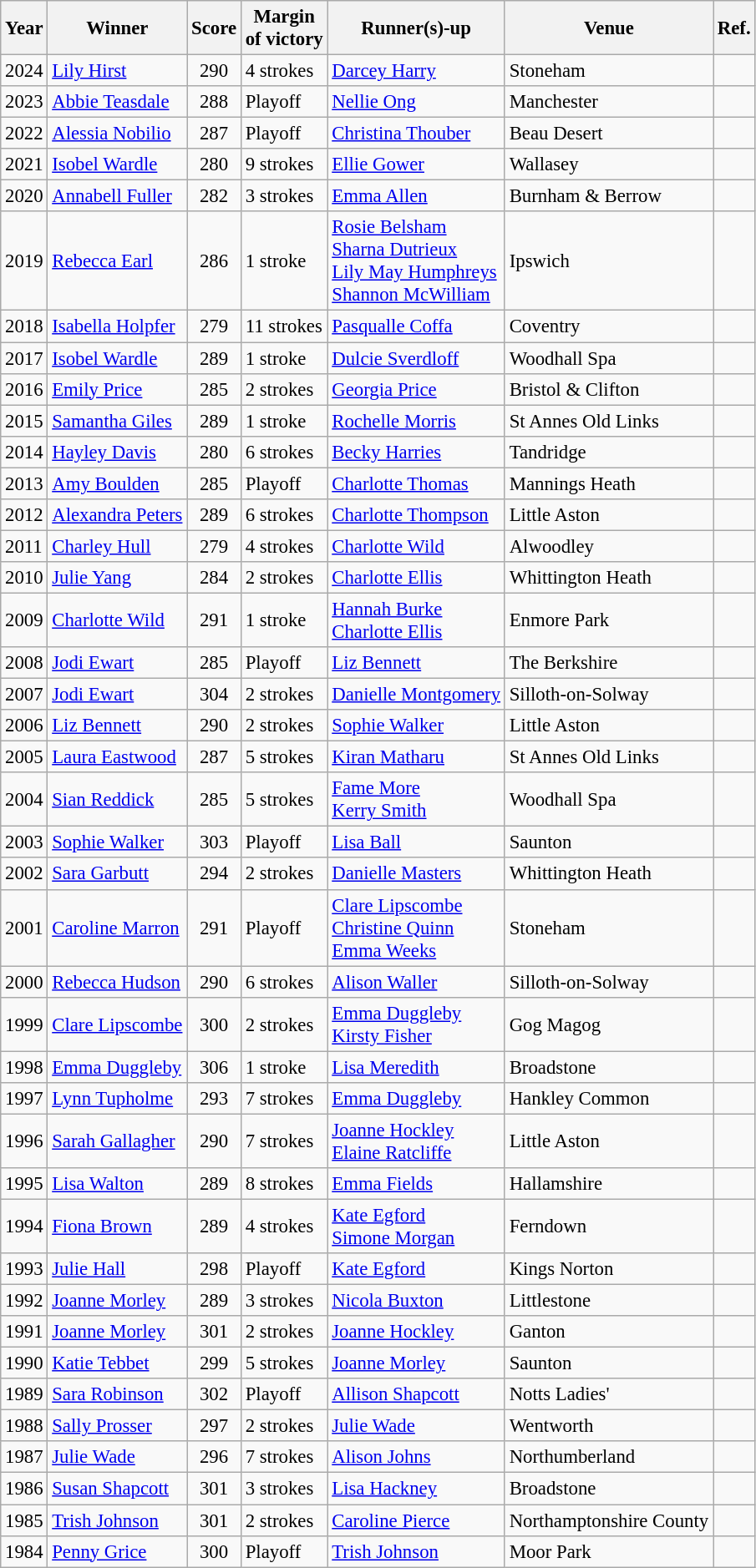<table class="wikitable sortable" style="font-size: 95%;">
<tr>
<th>Year</th>
<th>Winner</th>
<th>Score</th>
<th>Margin<br>of victory</th>
<th>Runner(s)-up</th>
<th>Venue</th>
<th>Ref.</th>
</tr>
<tr>
<td>2024</td>
<td> <a href='#'>Lily Hirst</a></td>
<td align=center>290</td>
<td>4 strokes</td>
<td> <a href='#'>Darcey Harry</a></td>
<td>Stoneham</td>
<td></td>
</tr>
<tr>
<td>2023</td>
<td> <a href='#'>Abbie Teasdale</a></td>
<td align=center>288</td>
<td>Playoff</td>
<td> <a href='#'>Nellie Ong</a></td>
<td>Manchester</td>
<td></td>
</tr>
<tr>
<td>2022</td>
<td> <a href='#'>Alessia Nobilio</a></td>
<td align=center>287</td>
<td>Playoff</td>
<td> <a href='#'>Christina Thouber</a></td>
<td>Beau Desert</td>
<td></td>
</tr>
<tr>
<td>2021</td>
<td> <a href='#'>Isobel Wardle</a></td>
<td align=center>280</td>
<td>9 strokes</td>
<td> <a href='#'>Ellie Gower</a></td>
<td>Wallasey</td>
<td></td>
</tr>
<tr>
<td>2020</td>
<td> <a href='#'>Annabell Fuller</a></td>
<td align=center>282</td>
<td>3 strokes</td>
<td> <a href='#'>Emma Allen</a></td>
<td>Burnham & Berrow</td>
<td></td>
</tr>
<tr>
<td>2019</td>
<td> <a href='#'>Rebecca Earl</a></td>
<td align=center>286</td>
<td>1 stroke</td>
<td> <a href='#'>Rosie Belsham</a><br> <a href='#'>Sharna Dutrieux</a><br> <a href='#'>Lily May Humphreys</a><br> <a href='#'>Shannon McWilliam</a></td>
<td>Ipswich</td>
<td></td>
</tr>
<tr>
<td>2018</td>
<td> <a href='#'>Isabella Holpfer</a></td>
<td align=center>279</td>
<td>11 strokes</td>
<td> <a href='#'>Pasqualle Coffa</a></td>
<td>Coventry</td>
<td></td>
</tr>
<tr>
<td>2017</td>
<td> <a href='#'>Isobel Wardle</a></td>
<td align=center>289</td>
<td>1 stroke</td>
<td> <a href='#'>Dulcie Sverdloff</a></td>
<td>Woodhall Spa</td>
<td></td>
</tr>
<tr>
<td>2016</td>
<td> <a href='#'>Emily Price</a></td>
<td align=center>285</td>
<td>2 strokes</td>
<td> <a href='#'>Georgia Price</a></td>
<td>Bristol & Clifton</td>
<td></td>
</tr>
<tr>
<td>2015</td>
<td> <a href='#'>Samantha Giles</a></td>
<td align=center>289</td>
<td>1 stroke</td>
<td> <a href='#'>Rochelle Morris</a></td>
<td>St Annes Old Links</td>
<td></td>
</tr>
<tr>
<td>2014</td>
<td> <a href='#'>Hayley Davis</a></td>
<td align=center>280</td>
<td>6 strokes</td>
<td> <a href='#'>Becky Harries</a></td>
<td>Tandridge</td>
<td></td>
</tr>
<tr>
<td>2013</td>
<td> <a href='#'>Amy Boulden</a></td>
<td align=center>285</td>
<td>Playoff</td>
<td> <a href='#'>Charlotte Thomas</a></td>
<td>Mannings Heath</td>
<td></td>
</tr>
<tr>
<td>2012</td>
<td> <a href='#'>Alexandra Peters</a></td>
<td align=center>289</td>
<td>6 strokes</td>
<td> <a href='#'>Charlotte Thompson</a></td>
<td>Little Aston</td>
<td></td>
</tr>
<tr>
<td>2011</td>
<td> <a href='#'>Charley Hull</a></td>
<td align=center>279</td>
<td>4 strokes</td>
<td> <a href='#'>Charlotte Wild</a></td>
<td>Alwoodley</td>
<td></td>
</tr>
<tr>
<td>2010</td>
<td> <a href='#'>Julie Yang</a></td>
<td align=center>284</td>
<td>2 strokes</td>
<td> <a href='#'>Charlotte Ellis</a></td>
<td>Whittington Heath</td>
<td></td>
</tr>
<tr>
<td>2009</td>
<td> <a href='#'>Charlotte Wild</a></td>
<td align=center>291</td>
<td>1 stroke</td>
<td> <a href='#'>Hannah Burke</a><br> <a href='#'>Charlotte Ellis</a></td>
<td>Enmore Park</td>
<td></td>
</tr>
<tr>
<td>2008</td>
<td> <a href='#'>Jodi Ewart</a></td>
<td align=center>285</td>
<td>Playoff</td>
<td> <a href='#'>Liz Bennett</a></td>
<td>The Berkshire</td>
<td></td>
</tr>
<tr>
<td>2007</td>
<td> <a href='#'>Jodi Ewart</a></td>
<td align=center>304</td>
<td>2 strokes</td>
<td> <a href='#'>Danielle Montgomery</a></td>
<td>Silloth-on-Solway</td>
<td></td>
</tr>
<tr>
<td>2006</td>
<td> <a href='#'>Liz Bennett</a></td>
<td align=center>290</td>
<td>2 strokes</td>
<td> <a href='#'>Sophie Walker</a></td>
<td>Little Aston</td>
<td></td>
</tr>
<tr>
<td>2005</td>
<td> <a href='#'>Laura Eastwood</a></td>
<td align=center>287</td>
<td>5 strokes</td>
<td> <a href='#'>Kiran Matharu</a></td>
<td>St Annes Old Links</td>
<td></td>
</tr>
<tr>
<td>2004</td>
<td> <a href='#'>Sian Reddick</a></td>
<td align=center>285</td>
<td>5 strokes</td>
<td> <a href='#'>Fame More</a><br> <a href='#'>Kerry Smith</a></td>
<td>Woodhall Spa</td>
<td></td>
</tr>
<tr>
<td>2003</td>
<td> <a href='#'>Sophie Walker</a></td>
<td align=center>303</td>
<td>Playoff</td>
<td> <a href='#'>Lisa Ball</a></td>
<td>Saunton</td>
<td></td>
</tr>
<tr>
<td>2002</td>
<td> <a href='#'>Sara Garbutt</a></td>
<td align=center>294</td>
<td>2 strokes</td>
<td> <a href='#'>Danielle Masters</a></td>
<td>Whittington Heath</td>
<td></td>
</tr>
<tr>
<td>2001</td>
<td> <a href='#'>Caroline Marron</a></td>
<td align=center>291</td>
<td>Playoff</td>
<td> <a href='#'>Clare Lipscombe</a><br> <a href='#'>Christine Quinn</a><br> <a href='#'>Emma Weeks</a></td>
<td>Stoneham</td>
<td></td>
</tr>
<tr>
<td>2000</td>
<td> <a href='#'>Rebecca Hudson</a></td>
<td align=center>290</td>
<td>6 strokes</td>
<td> <a href='#'>Alison Waller</a></td>
<td>Silloth-on-Solway</td>
<td></td>
</tr>
<tr>
<td>1999</td>
<td> <a href='#'>Clare Lipscombe</a></td>
<td align=center>300</td>
<td>2 strokes</td>
<td> <a href='#'>Emma Duggleby</a><br> <a href='#'>Kirsty Fisher</a></td>
<td>Gog Magog</td>
<td></td>
</tr>
<tr>
<td>1998</td>
<td> <a href='#'>Emma Duggleby</a></td>
<td align=center>306</td>
<td>1 stroke</td>
<td> <a href='#'>Lisa Meredith</a></td>
<td>Broadstone</td>
<td></td>
</tr>
<tr>
<td>1997</td>
<td> <a href='#'>Lynn Tupholme</a></td>
<td align=center>293</td>
<td>7 strokes</td>
<td> <a href='#'>Emma Duggleby</a></td>
<td>Hankley Common</td>
<td></td>
</tr>
<tr>
<td>1996</td>
<td> <a href='#'>Sarah Gallagher</a></td>
<td align=center>290</td>
<td>7 strokes</td>
<td> <a href='#'>Joanne Hockley</a><br> <a href='#'>Elaine Ratcliffe</a></td>
<td>Little Aston</td>
<td></td>
</tr>
<tr>
<td>1995</td>
<td> <a href='#'>Lisa Walton</a></td>
<td align=center>289</td>
<td>8 strokes</td>
<td> <a href='#'>Emma Fields</a></td>
<td>Hallamshire</td>
<td></td>
</tr>
<tr>
<td>1994</td>
<td> <a href='#'>Fiona Brown</a></td>
<td align=center>289</td>
<td>4 strokes</td>
<td> <a href='#'>Kate Egford</a><br> <a href='#'>Simone Morgan</a></td>
<td>Ferndown</td>
<td></td>
</tr>
<tr>
<td>1993</td>
<td> <a href='#'>Julie Hall</a></td>
<td align=center>298</td>
<td>Playoff</td>
<td> <a href='#'>Kate Egford</a></td>
<td>Kings Norton</td>
<td></td>
</tr>
<tr>
<td>1992</td>
<td> <a href='#'>Joanne Morley</a></td>
<td align=center>289</td>
<td>3 strokes</td>
<td> <a href='#'>Nicola Buxton</a></td>
<td>Littlestone</td>
<td></td>
</tr>
<tr>
<td>1991</td>
<td> <a href='#'>Joanne Morley</a></td>
<td align=center>301</td>
<td>2 strokes</td>
<td> <a href='#'>Joanne Hockley</a></td>
<td>Ganton</td>
<td></td>
</tr>
<tr>
<td>1990</td>
<td> <a href='#'>Katie Tebbet</a></td>
<td align=center>299</td>
<td>5 strokes</td>
<td> <a href='#'>Joanne Morley</a></td>
<td>Saunton</td>
<td></td>
</tr>
<tr>
<td>1989</td>
<td> <a href='#'>Sara Robinson</a></td>
<td align=center>302</td>
<td>Playoff</td>
<td> <a href='#'>Allison Shapcott</a></td>
<td>Notts Ladies'</td>
<td></td>
</tr>
<tr>
<td>1988</td>
<td> <a href='#'>Sally Prosser</a></td>
<td align=center>297</td>
<td>2 strokes</td>
<td> <a href='#'>Julie Wade</a></td>
<td>Wentworth</td>
<td></td>
</tr>
<tr>
<td>1987</td>
<td> <a href='#'>Julie Wade</a></td>
<td align=center>296</td>
<td>7 strokes</td>
<td> <a href='#'>Alison Johns</a></td>
<td>Northumberland</td>
<td></td>
</tr>
<tr>
<td>1986</td>
<td> <a href='#'>Susan Shapcott</a></td>
<td align=center>301</td>
<td>3 strokes</td>
<td> <a href='#'>Lisa Hackney</a></td>
<td>Broadstone</td>
<td></td>
</tr>
<tr>
<td>1985</td>
<td> <a href='#'>Trish Johnson</a></td>
<td align=center>301</td>
<td>2 strokes</td>
<td> <a href='#'>Caroline Pierce</a></td>
<td>Northamptonshire County</td>
<td></td>
</tr>
<tr>
<td>1984</td>
<td> <a href='#'>Penny Grice</a></td>
<td align=center>300</td>
<td>Playoff</td>
<td> <a href='#'>Trish Johnson</a></td>
<td>Moor Park</td>
<td></td>
</tr>
</table>
